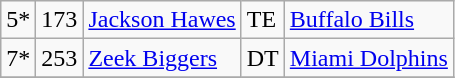<table class="wikitable">
<tr>
<td>5*</td>
<td>173</td>
<td><a href='#'>Jackson Hawes</a></td>
<td>TE</td>
<td><a href='#'>Buffalo Bills</a></td>
</tr>
<tr>
<td>7*</td>
<td>253</td>
<td><a href='#'>Zeek Biggers</a></td>
<td>DT</td>
<td><a href='#'>Miami Dolphins</a></td>
</tr>
<tr>
</tr>
</table>
